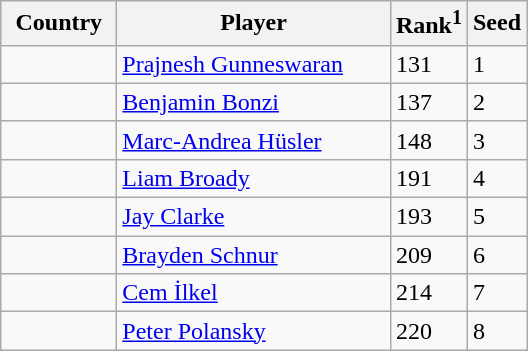<table class="sortable wikitable">
<tr>
<th width="70">Country</th>
<th width="175">Player</th>
<th>Rank<sup>1</sup></th>
<th>Seed</th>
</tr>
<tr>
<td></td>
<td><a href='#'>Prajnesh Gunneswaran</a></td>
<td>131</td>
<td>1</td>
</tr>
<tr>
<td></td>
<td><a href='#'>Benjamin Bonzi</a></td>
<td>137</td>
<td>2</td>
</tr>
<tr>
<td></td>
<td><a href='#'>Marc-Andrea Hüsler</a></td>
<td>148</td>
<td>3</td>
</tr>
<tr>
<td></td>
<td><a href='#'>Liam Broady</a></td>
<td>191</td>
<td>4</td>
</tr>
<tr>
<td></td>
<td><a href='#'>Jay Clarke</a></td>
<td>193</td>
<td>5</td>
</tr>
<tr>
<td></td>
<td><a href='#'>Brayden Schnur</a></td>
<td>209</td>
<td>6</td>
</tr>
<tr>
<td></td>
<td><a href='#'>Cem İlkel</a></td>
<td>214</td>
<td>7</td>
</tr>
<tr>
<td></td>
<td><a href='#'>Peter Polansky</a></td>
<td>220</td>
<td>8</td>
</tr>
</table>
